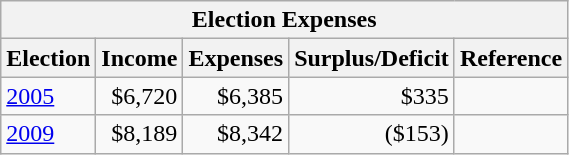<table class="wikitable" align="center">
<tr>
<th colspan="5">Election Expenses</th>
</tr>
<tr>
<th>Election</th>
<th>Income</th>
<th>Expenses</th>
<th>Surplus/Deficit</th>
<th>Reference</th>
</tr>
<tr>
<td><a href='#'>2005</a></td>
<td align=right>$6,720</td>
<td align=right>$6,385</td>
<td align=right>$335</td>
<td align=right></td>
</tr>
<tr>
<td><a href='#'>2009</a></td>
<td align=right>$8,189</td>
<td align=right>$8,342</td>
<td align=right>($153)</td>
<td align=right></td>
</tr>
</table>
